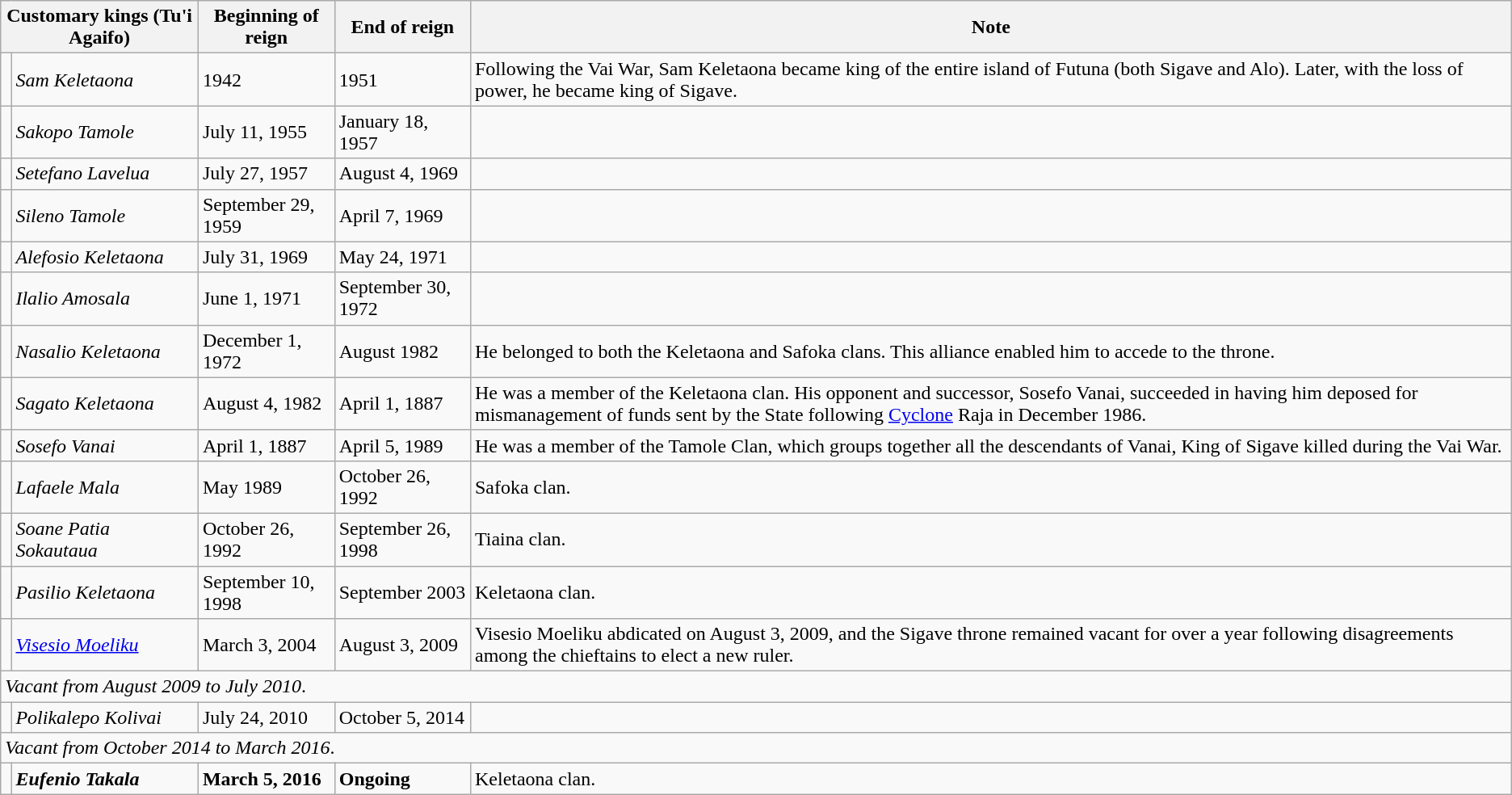<table class="wikitable mw-collapsible mw-collapsed">
<tr>
<th colspan="2">Customary kings (<strong>Tu'i Agaifo</strong>)</th>
<th>Beginning of reign</th>
<th>End of reign</th>
<th>Note</th>
</tr>
<tr>
<td></td>
<td><em>Sam Keletaona</em></td>
<td>1942</td>
<td>1951</td>
<td>Following the Vai War, Sam Keletaona became king of the entire island of Futuna (both Sigave and Alo). Later, with the loss of power, he became king of Sigave.</td>
</tr>
<tr>
<td></td>
<td><em>Sakopo Tamole</em></td>
<td>July 11, 1955</td>
<td>January 18, 1957</td>
<td></td>
</tr>
<tr>
<td></td>
<td><em>Setefano Lavelua</em></td>
<td>July 27, 1957</td>
<td>August 4, 1969</td>
<td></td>
</tr>
<tr>
<td></td>
<td><em>Sileno Tamole</em></td>
<td>September 29, 1959</td>
<td>April 7, 1969</td>
<td></td>
</tr>
<tr>
<td></td>
<td><em>Alefosio Keletaona</em></td>
<td>July 31, 1969</td>
<td>May 24, 1971</td>
<td></td>
</tr>
<tr>
<td></td>
<td><em>Ilalio Amosala</em></td>
<td>June 1, 1971</td>
<td>September 30, 1972</td>
<td></td>
</tr>
<tr>
<td></td>
<td><em>Nasalio Keletaona</em></td>
<td>December 1, 1972</td>
<td>August 1982</td>
<td>He belonged to both the Keletaona and Safoka clans. This alliance enabled him to accede to the throne.</td>
</tr>
<tr>
<td></td>
<td><em>Sagato Keletaona</em></td>
<td>August 4, 1982</td>
<td>April 1, 1887</td>
<td>He was a member of the Keletaona clan. His opponent and successor, Sosefo Vanai, succeeded in having him deposed for mismanagement of funds sent by the State following <a href='#'>Cyclone</a> Raja in December 1986.</td>
</tr>
<tr>
<td></td>
<td><em>Sosefo Vanai</em></td>
<td>April 1, 1887</td>
<td>April 5, 1989</td>
<td>He was a member of the Tamole Clan, which groups together all the descendants of Vanai, King of Sigave killed during the Vai War.</td>
</tr>
<tr>
<td></td>
<td><em>Lafaele Mala</em></td>
<td>May 1989</td>
<td>October 26, 1992</td>
<td>Safoka clan.</td>
</tr>
<tr>
<td></td>
<td><em>Soane Patia Sokautaua</em></td>
<td>October 26, 1992</td>
<td>September 26, 1998</td>
<td>Tiaina clan.</td>
</tr>
<tr>
<td></td>
<td><em>Pasilio Keletaona</em></td>
<td>September 10, 1998</td>
<td>September 2003</td>
<td>Keletaona clan.</td>
</tr>
<tr>
<td></td>
<td><em><a href='#'>Visesio Moeliku</a></em></td>
<td>March 3, 2004</td>
<td>August 3, 2009</td>
<td>Visesio Moeliku abdicated on August 3, 2009, and the Sigave throne remained vacant for over a year following disagreements among the chieftains to elect a new ruler.</td>
</tr>
<tr>
<td colspan="5"><em>Vacant from August 2009 to July 2010</em>.</td>
</tr>
<tr>
<td></td>
<td><em>Polikalepo Kolivai</em></td>
<td>July 24, 2010</td>
<td>October 5, 2014</td>
<td></td>
</tr>
<tr>
<td colspan="5"><em>Vacant from October 2014 to March 2016</em>.</td>
</tr>
<tr>
<td></td>
<td><strong><em>Eufenio Takala</em></strong></td>
<td><strong>March 5, 2016</strong></td>
<td><strong>Ongoing</strong></td>
<td>Keletaona clan.</td>
</tr>
</table>
